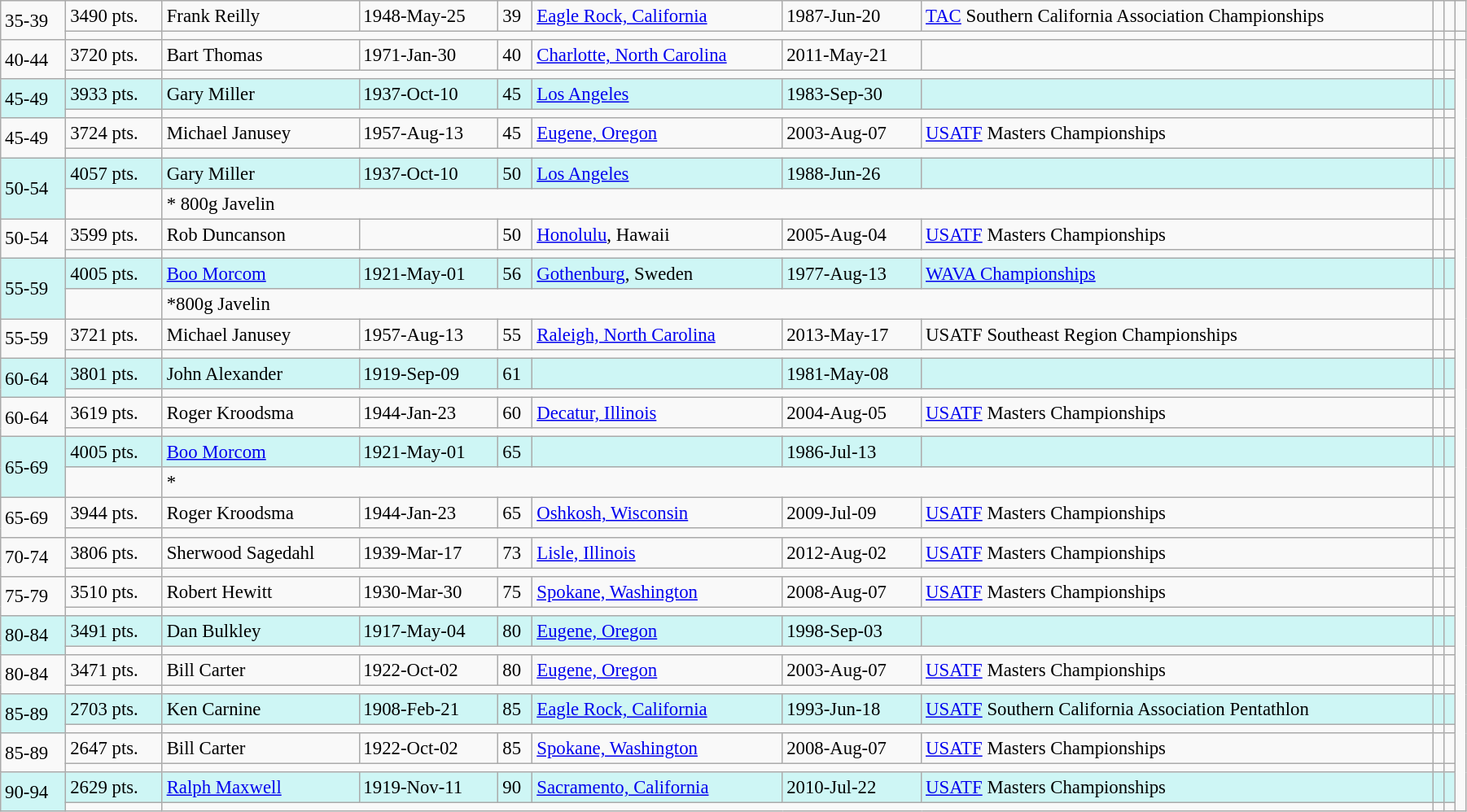<table class="wikitable" style="font-size:95%; width: 95%">
<tr>
<td rowspan=2>35-39</td>
<td>3490 pts.</td>
<td>Frank Reilly</td>
<td>1948-May-25</td>
<td>39</td>
<td><a href='#'>Eagle Rock, California</a></td>
<td>1987-Jun-20</td>
<td><a href='#'>TAC</a> Southern California Association Championships</td>
<td></td>
<td></td>
</tr>
<tr>
<td></td>
<td colspan=6></td>
<td></td>
<td></td>
<td></td>
</tr>
<tr>
<td rowspan=2>40-44</td>
<td>3720 pts.</td>
<td>Bart Thomas</td>
<td>1971-Jan-30</td>
<td>40</td>
<td><a href='#'>Charlotte, North Carolina</a></td>
<td>2011-May-21</td>
<td></td>
<td></td>
<td></td>
</tr>
<tr>
<td></td>
<td colspan=6></td>
<td></td>
<td></td>
</tr>
<tr style="background:#cef6f5;">
<td rowspan=2>45-49</td>
<td>3933 pts.</td>
<td>Gary Miller</td>
<td>1937-Oct-10</td>
<td>45</td>
<td><a href='#'>Los Angeles</a></td>
<td>1983-Sep-30</td>
<td></td>
<td></td>
<td></td>
</tr>
<tr>
<td></td>
<td colspan=6></td>
<td></td>
<td></td>
</tr>
<tr>
<td rowspan=2>45-49</td>
<td>3724 pts.</td>
<td>Michael Janusey</td>
<td>1957-Aug-13</td>
<td>45</td>
<td><a href='#'>Eugene, Oregon</a></td>
<td>2003-Aug-07</td>
<td><a href='#'>USATF</a> Masters Championships</td>
<td></td>
<td></td>
</tr>
<tr>
<td></td>
<td colspan=6></td>
<td></td>
<td></td>
</tr>
<tr style="background:#cef6f5;">
<td rowspan=2>50-54</td>
<td>4057 pts.</td>
<td>Gary Miller</td>
<td>1937-Oct-10</td>
<td>50</td>
<td><a href='#'>Los Angeles</a></td>
<td>1988-Jun-26</td>
<td></td>
<td></td>
<td></td>
</tr>
<tr>
<td></td>
<td colspan=6> * 800g Javelin</td>
<td></td>
<td></td>
</tr>
<tr>
<td rowspan=2>50-54</td>
<td>3599 pts.</td>
<td>Rob Duncanson</td>
<td></td>
<td>50</td>
<td><a href='#'>Honolulu</a>, Hawaii</td>
<td>2005-Aug-04</td>
<td><a href='#'>USATF</a> Masters Championships</td>
<td></td>
<td></td>
</tr>
<tr>
<td></td>
<td colspan=6></td>
<td></td>
<td></td>
</tr>
<tr style="background:#cef6f5;">
<td rowspan=2>55-59</td>
<td>4005 pts.</td>
<td><a href='#'>Boo Morcom</a></td>
<td>1921-May-01</td>
<td>56</td>
<td><a href='#'>Gothenburg</a>, Sweden</td>
<td>1977-Aug-13</td>
<td><a href='#'>WAVA Championships</a></td>
<td></td>
<td></td>
</tr>
<tr>
<td></td>
<td colspan=6> *800g Javelin</td>
<td></td>
<td></td>
</tr>
<tr>
<td rowspan=2>55-59</td>
<td>3721 pts.</td>
<td>Michael Janusey</td>
<td>1957-Aug-13</td>
<td>55</td>
<td><a href='#'>Raleigh, North Carolina</a></td>
<td>2013-May-17</td>
<td>USATF Southeast Region Championships</td>
<td></td>
<td></td>
</tr>
<tr>
<td></td>
<td colspan=6></td>
<td></td>
<td></td>
</tr>
<tr style="background:#cef6f5;">
<td rowspan=2>60-64</td>
<td>3801 pts.</td>
<td>John Alexander</td>
<td>1919-Sep-09</td>
<td>61</td>
<td></td>
<td>1981-May-08</td>
<td></td>
<td></td>
<td></td>
</tr>
<tr>
<td></td>
<td colspan=6></td>
<td></td>
<td></td>
</tr>
<tr>
<td rowspan=2>60-64</td>
<td>3619 pts.</td>
<td>Roger Kroodsma</td>
<td>1944-Jan-23</td>
<td>60</td>
<td><a href='#'>Decatur, Illinois</a></td>
<td>2004-Aug-05</td>
<td><a href='#'>USATF</a> Masters Championships</td>
<td></td>
<td></td>
</tr>
<tr>
<td></td>
<td colspan=6></td>
<td></td>
<td></td>
</tr>
<tr style="background:#cef6f5;">
<td rowspan=2>65-69</td>
<td>4005 pts.</td>
<td><a href='#'>Boo Morcom</a></td>
<td>1921-May-01</td>
<td>65</td>
<td></td>
<td>1986-Jul-13</td>
<td></td>
<td></td>
<td></td>
</tr>
<tr>
<td></td>
<td colspan=6>*</td>
<td></td>
<td></td>
</tr>
<tr>
<td rowspan=2>65-69</td>
<td>3944 pts.</td>
<td>Roger Kroodsma</td>
<td>1944-Jan-23</td>
<td>65</td>
<td><a href='#'>Oshkosh, Wisconsin</a></td>
<td>2009-Jul-09</td>
<td><a href='#'>USATF</a> Masters Championships</td>
<td></td>
<td></td>
</tr>
<tr>
<td></td>
<td colspan=6></td>
<td></td>
<td></td>
</tr>
<tr>
<td rowspan=2>70-74</td>
<td>3806 pts.</td>
<td>Sherwood Sagedahl</td>
<td>1939-Mar-17</td>
<td>73</td>
<td><a href='#'>Lisle, Illinois</a></td>
<td>2012-Aug-02</td>
<td><a href='#'>USATF</a> Masters Championships</td>
<td></td>
<td></td>
</tr>
<tr>
<td></td>
<td colspan=6></td>
<td></td>
<td></td>
</tr>
<tr>
<td rowspan=2>75-79</td>
<td>3510 pts.</td>
<td>Robert Hewitt</td>
<td>1930-Mar-30</td>
<td>75</td>
<td><a href='#'>Spokane, Washington</a></td>
<td>2008-Aug-07</td>
<td><a href='#'>USATF</a> Masters Championships</td>
<td></td>
<td></td>
</tr>
<tr>
<td></td>
<td colspan=6></td>
<td></td>
<td></td>
</tr>
<tr style="background:#cef6f5;">
<td rowspan=2>80-84</td>
<td>3491 pts.</td>
<td>Dan Bulkley</td>
<td>1917-May-04</td>
<td>80</td>
<td><a href='#'>Eugene, Oregon</a></td>
<td>1998-Sep-03</td>
<td></td>
<td></td>
<td></td>
</tr>
<tr>
<td></td>
<td colspan=6></td>
<td></td>
<td></td>
</tr>
<tr>
<td rowspan=2>80-84</td>
<td>3471 pts.</td>
<td>Bill Carter</td>
<td>1922-Oct-02</td>
<td>80</td>
<td><a href='#'>Eugene, Oregon</a></td>
<td>2003-Aug-07</td>
<td><a href='#'>USATF</a> Masters Championships</td>
<td></td>
<td></td>
</tr>
<tr>
<td></td>
<td colspan=6></td>
<td></td>
<td></td>
</tr>
<tr style="background:#cef6f5;">
<td rowspan=2>85-89</td>
<td>2703 pts.</td>
<td>Ken Carnine</td>
<td>1908-Feb-21</td>
<td>85</td>
<td><a href='#'>Eagle Rock, California</a></td>
<td>1993-Jun-18</td>
<td><a href='#'>USATF</a> Southern California Association Pentathlon</td>
<td></td>
<td></td>
</tr>
<tr>
<td></td>
<td colspan=6></td>
<td></td>
<td></td>
</tr>
<tr>
<td rowspan=2>85-89</td>
<td>2647 pts.</td>
<td>Bill Carter</td>
<td>1922-Oct-02</td>
<td>85</td>
<td><a href='#'>Spokane, Washington</a></td>
<td>2008-Aug-07</td>
<td><a href='#'>USATF</a> Masters Championships</td>
<td></td>
<td></td>
</tr>
<tr>
<td></td>
<td colspan=6></td>
<td></td>
<td></td>
</tr>
<tr style="background:#cef6f5;">
<td rowspan=2>90-94</td>
<td>2629 pts.</td>
<td><a href='#'>Ralph Maxwell</a></td>
<td>1919-Nov-11</td>
<td>90</td>
<td><a href='#'>Sacramento, California</a></td>
<td>2010-Jul-22</td>
<td><a href='#'>USATF</a> Masters Championships</td>
<td></td>
<td></td>
</tr>
<tr>
<td></td>
<td colspan=6></td>
<td></td>
<td></td>
</tr>
</table>
